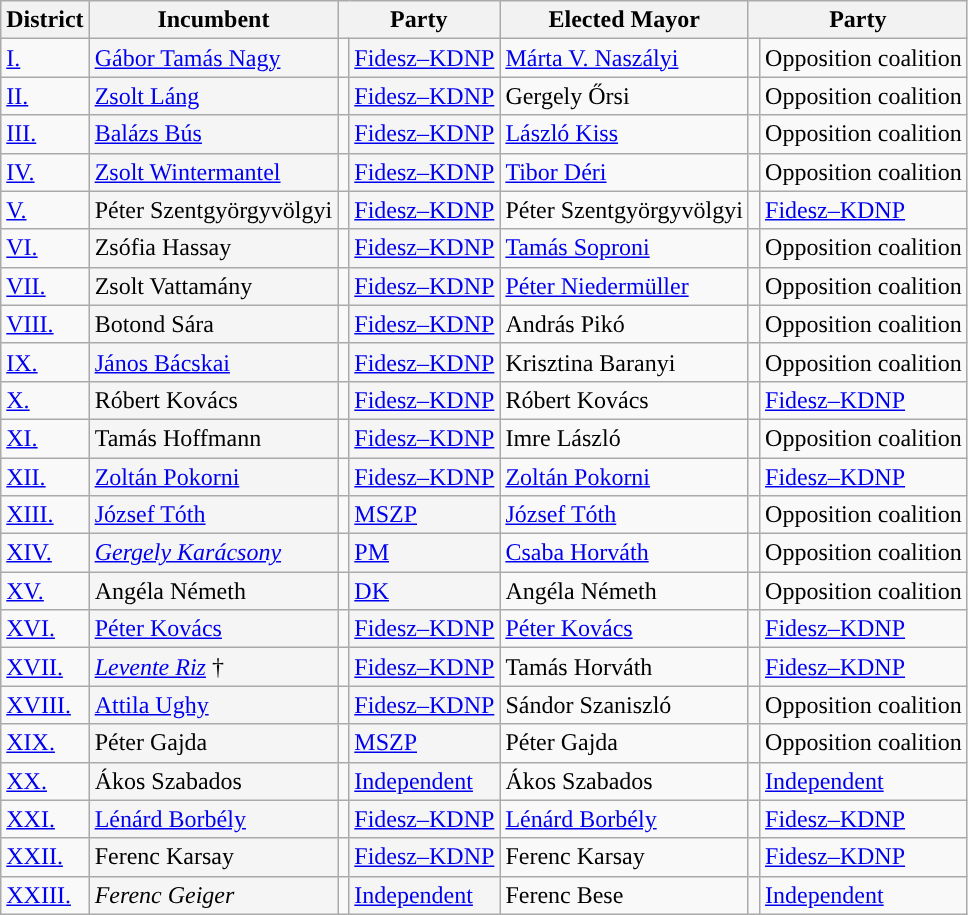<table class="wikitable">
<tr>
<th>District</th>
<th>Incumbent</th>
<th colspan=2>Party</th>
<th>Elected Mayor</th>
<th colspan=2>Party</th>
</tr>
<tr>
<td><a href='#'>I.</a></td>
<td style="background:#F5F5F5;"><a href='#'>Gábor Tamás Nagy</a></td>
<td style="background-color: "></td>
<td style="background:#F5F5F5;"><a href='#'>Fidesz–KDNP</a></td>
<td><a href='#'>Márta V. Naszályi</a></td>
<td style="background-color: "></td>
<td>Opposition coalition<br></td>
</tr>
<tr>
<td><a href='#'>II.</a></td>
<td style="background:#F5F5F5;"><a href='#'>Zsolt Láng</a></td>
<td style="background-color: "></td>
<td style="background:#F5F5F5;"><a href='#'>Fidesz–KDNP</a></td>
<td>Gergely Őrsi</td>
<td style="background-color: "></td>
<td>Opposition coalition<br></td>
</tr>
<tr>
<td><a href='#'>III.</a></td>
<td style="background:#F5F5F5;"><a href='#'>Balázs Bús</a></td>
<td style="background-color: "></td>
<td style="background:#F5F5F5;"><a href='#'>Fidesz–KDNP</a></td>
<td><a href='#'>László Kiss</a></td>
<td style="background-color: "></td>
<td>Opposition coalition<br></td>
</tr>
<tr>
<td><a href='#'>IV.</a></td>
<td style="background:#F5F5F5;"><a href='#'>Zsolt Wintermantel</a></td>
<td style="background-color: "></td>
<td style="background:#F5F5F5;"><a href='#'>Fidesz–KDNP</a></td>
<td><a href='#'>Tibor Déri</a></td>
<td style="background-color: "></td>
<td>Opposition coalition<br></td>
</tr>
<tr>
<td><a href='#'>V.</a></td>
<td style="background:#F5F5F5;">Péter Szentgyörgyvölgyi</td>
<td style="background-color: "></td>
<td style="background:#F5F5F5;"><a href='#'>Fidesz–KDNP</a></td>
<td>Péter Szentgyörgyvölgyi</td>
<td style="background-color: "></td>
<td><a href='#'>Fidesz–KDNP</a></td>
</tr>
<tr>
<td><a href='#'>VI.</a></td>
<td style="background:#F5F5F5;">Zsófia Hassay</td>
<td style="background-color: "></td>
<td style="background:#F5F5F5;"><a href='#'>Fidesz–KDNP</a></td>
<td><a href='#'>Tamás Soproni</a></td>
<td style="background-color: "></td>
<td>Opposition coalition<br></td>
</tr>
<tr>
<td><a href='#'>VII.</a></td>
<td style="background:#F5F5F5;">Zsolt Vattamány</td>
<td style="background-color: "></td>
<td style="background:#F5F5F5;"><a href='#'>Fidesz–KDNP</a></td>
<td><a href='#'>Péter Niedermüller</a></td>
<td style="background-color: "></td>
<td>Opposition coalition<br></td>
</tr>
<tr>
<td><a href='#'>VIII.</a></td>
<td style="background:#F5F5F5;">Botond Sára</td>
<td style="background-color: "></td>
<td style="background:#F5F5F5;"><a href='#'>Fidesz–KDNP</a></td>
<td>András Pikó</td>
<td style="background-color: "></td>
<td>Opposition coalition<br></td>
</tr>
<tr>
<td><a href='#'>IX.</a></td>
<td style="background:#F5F5F5;"><a href='#'>János Bácskai</a></td>
<td style="background-color: "></td>
<td style="background:#F5F5F5;"><a href='#'>Fidesz–KDNP</a></td>
<td>Krisztina Baranyi</td>
<td style="background-color: "></td>
<td>Opposition coalition<br></td>
</tr>
<tr>
<td><a href='#'>X.</a></td>
<td style="background:#F5F5F5;">Róbert Kovács</td>
<td style="background-color: "></td>
<td style="background:#F5F5F5;"><a href='#'>Fidesz–KDNP</a></td>
<td>Róbert Kovács</td>
<td style="background-color: "></td>
<td><a href='#'>Fidesz–KDNP</a></td>
</tr>
<tr>
<td><a href='#'>XI.</a></td>
<td style="background:#F5F5F5;">Tamás Hoffmann</td>
<td style="background-color: "></td>
<td style="background:#F5F5F5;"><a href='#'>Fidesz–KDNP</a></td>
<td>Imre László</td>
<td style="background-color: "></td>
<td>Opposition coalition<br></td>
</tr>
<tr>
<td><a href='#'>XII.</a></td>
<td style="background:#F5F5F5;"><a href='#'>Zoltán Pokorni</a></td>
<td style="background-color: "></td>
<td style="background:#F5F5F5;"><a href='#'>Fidesz–KDNP</a></td>
<td><a href='#'>Zoltán Pokorni</a></td>
<td style="background-color: "></td>
<td><a href='#'>Fidesz–KDNP</a></td>
</tr>
<tr>
<td><a href='#'>XIII.</a></td>
<td style="background:#F5F5F5;"><a href='#'>József Tóth</a></td>
<td style="background-color: "></td>
<td style="background:#F5F5F5;"><a href='#'>MSZP</a></td>
<td><a href='#'>József Tóth</a></td>
<td style="background-color: "></td>
<td>Opposition coalition<br></td>
</tr>
<tr>
<td><a href='#'>XIV.</a></td>
<td style="background:#F5F5F5;"><em><a href='#'>Gergely Karácsony</a></em></td>
<td style="background-color: "></td>
<td style="background:#F5F5F5;"><a href='#'>PM</a></td>
<td><a href='#'>Csaba Horváth</a></td>
<td style="background-color: "></td>
<td>Opposition coalition<br></td>
</tr>
<tr>
<td><a href='#'>XV.</a></td>
<td style="background:#F5F5F5;">Angéla Németh</td>
<td style="background-color: "></td>
<td style="background:#F5F5F5;"><a href='#'>DK</a></td>
<td>Angéla Németh</td>
<td style="background-color: "></td>
<td>Opposition coalition<br></td>
</tr>
<tr>
<td><a href='#'>XVI.</a></td>
<td style="background:#F5F5F5;"><a href='#'>Péter Kovács</a></td>
<td style="background-color: "></td>
<td style="background:#F5F5F5;"><a href='#'>Fidesz–KDNP</a></td>
<td><a href='#'>Péter Kovács</a></td>
<td style="background-color: "></td>
<td><a href='#'>Fidesz–KDNP</a></td>
</tr>
<tr>
<td><a href='#'>XVII.</a></td>
<td style="background:#F5F5F5;"><em><a href='#'>Levente Riz</a></em> †</td>
<td style="background-color: "></td>
<td style="background:#F5F5F5;"><a href='#'>Fidesz–KDNP</a></td>
<td>Tamás Horváth</td>
<td style="background-color: "></td>
<td><a href='#'>Fidesz–KDNP</a></td>
</tr>
<tr>
<td><a href='#'>XVIII.</a></td>
<td style="background:#F5F5F5;"><a href='#'>Attila Ughy</a></td>
<td style="background-color: "></td>
<td style="background:#F5F5F5;"><a href='#'>Fidesz–KDNP</a></td>
<td>Sándor Szaniszló</td>
<td style="background-color: "></td>
<td>Opposition coalition<br></td>
</tr>
<tr>
<td><a href='#'>XIX.</a></td>
<td style="background:#F5F5F5;">Péter Gajda</td>
<td style="background-color: "></td>
<td style="background:#F5F5F5;"><a href='#'>MSZP</a></td>
<td>Péter Gajda</td>
<td style="background-color: "></td>
<td>Opposition coalition<br></td>
</tr>
<tr>
<td><a href='#'>XX.</a></td>
<td style="background:#F5F5F5;">Ákos Szabados</td>
<td style="background-color: "></td>
<td style="background:#F5F5F5;"><a href='#'>Independent</a></td>
<td>Ákos Szabados</td>
<td style="background-color: "></td>
<td><a href='#'>Independent</a></td>
</tr>
<tr>
<td><a href='#'>XXI.</a></td>
<td style="background:#F5F5F5;"><a href='#'>Lénárd Borbély</a></td>
<td style="background-color: "></td>
<td style="background:#F5F5F5;"><a href='#'>Fidesz–KDNP</a></td>
<td><a href='#'>Lénárd Borbély</a></td>
<td style="background-color: "></td>
<td><a href='#'>Fidesz–KDNP</a></td>
</tr>
<tr>
<td><a href='#'>XXII.</a></td>
<td style="background:#F5F5F5;">Ferenc Karsay</td>
<td style="background-color: "></td>
<td style="background:#F5F5F5;"><a href='#'>Fidesz–KDNP</a></td>
<td>Ferenc Karsay</td>
<td style="background-color: "></td>
<td><a href='#'>Fidesz–KDNP</a></td>
</tr>
<tr>
<td><a href='#'>XXIII.</a></td>
<td style="background:#F5F5F5;"><em>Ferenc Geiger</em></td>
<td style="background-color: "></td>
<td style="background:#F5F5F5;"><a href='#'>Independent</a></td>
<td>Ferenc Bese</td>
<td style="background-color: "></td>
<td><a href='#'>Independent</a></td>
</tr>
</table>
